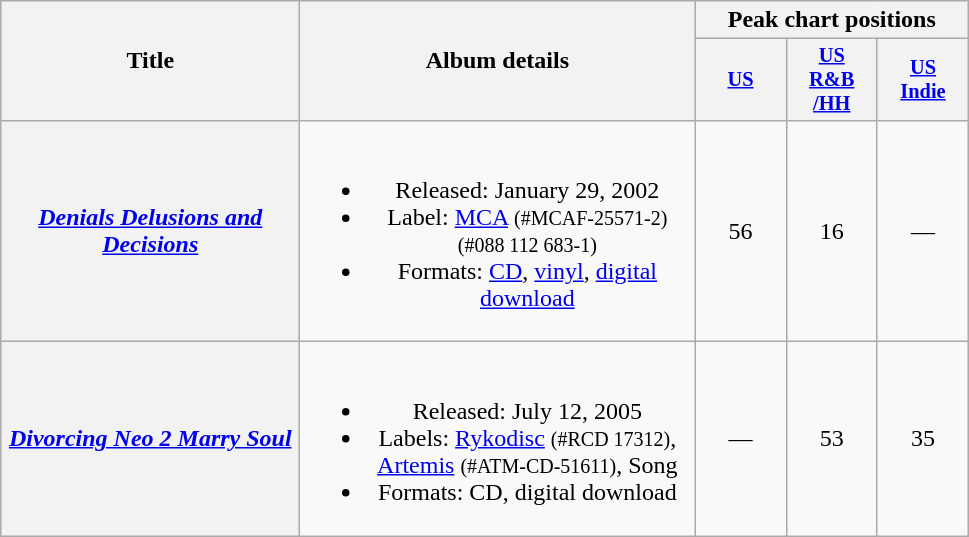<table class="wikitable plainrowheaders" style="text-align:center;" border="1">
<tr>
<th scope="col" rowspan="2" style="width:12em;">Title</th>
<th scope="col" rowspan="2" style="width:16em;">Album details</th>
<th scope="col" colspan="3">Peak chart positions</th>
</tr>
<tr>
<th scope="col" style="width:4em;font-size:85%;"><a href='#'>US</a><br></th>
<th scope="col" style="width:4em;font-size:85%;"><a href='#'>US<br>R&B<br>/HH</a><br></th>
<th scope="col" style="width:4em;font-size:85%;"><a href='#'>US<br>Indie</a><br></th>
</tr>
<tr>
<th scope="row"><em><a href='#'>Denials Delusions and Decisions</a></em></th>
<td><br><ul><li>Released: January 29, 2002</li><li>Label: <a href='#'>MCA</a> <small>(#MCAF-25571-2)(#088 112 683-1)</small></li><li>Formats: <a href='#'>CD</a>, <a href='#'>vinyl</a>, <a href='#'>digital download</a></li></ul></td>
<td>56</td>
<td>16</td>
<td>—</td>
</tr>
<tr>
<th scope="row"><em><a href='#'>Divorcing Neo 2 Marry Soul</a></em></th>
<td><br><ul><li>Released: July 12, 2005</li><li>Labels: <a href='#'>Rykodisc</a> <small>(#RCD 17312)</small>, <a href='#'>Artemis</a> <small>(#ATM-CD-51611)</small>, Song</li><li>Formats: CD, digital download</li></ul></td>
<td>—</td>
<td>53</td>
<td>35</td>
</tr>
</table>
